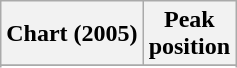<table class="wikitable sortable plainrowheaders">
<tr>
<th scope="col">Chart (2005)</th>
<th scope="col">Peak<br>position</th>
</tr>
<tr>
</tr>
<tr>
</tr>
<tr>
</tr>
<tr>
</tr>
<tr>
</tr>
<tr>
</tr>
<tr>
</tr>
</table>
